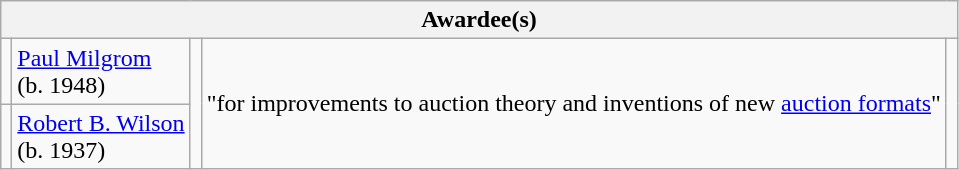<table class="wikitable">
<tr>
<th colspan="5">Awardee(s)</th>
</tr>
<tr>
<td></td>
<td><a href='#'>Paul Milgrom</a><br>(b. 1948)</td>
<td rowspan="2"></td>
<td rowspan="2">"for improvements to auction theory and inventions of new <a href='#'>auction formats</a>"</td>
<td rowspan="2"></td>
</tr>
<tr>
<td></td>
<td><a href='#'>Robert B. Wilson</a><br>(b. 1937)</td>
</tr>
</table>
